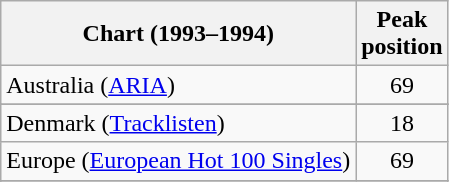<table class="wikitable sortable">
<tr>
<th>Chart (1993–1994)</th>
<th>Peak<br>position</th>
</tr>
<tr>
<td style="text-align:left">Australia (<a href='#'>ARIA</a>)</td>
<td style="text-align:center;">69</td>
</tr>
<tr>
</tr>
<tr>
<td style="text-align:left">Denmark (<a href='#'>Tracklisten</a>)</td>
<td style="text-align:center">18</td>
</tr>
<tr>
<td style="text-align:left">Europe (<a href='#'>European Hot 100 Singles</a>)</td>
<td style="text-align:center;">69</td>
</tr>
<tr>
</tr>
<tr>
</tr>
<tr>
</tr>
<tr>
</tr>
<tr>
</tr>
</table>
